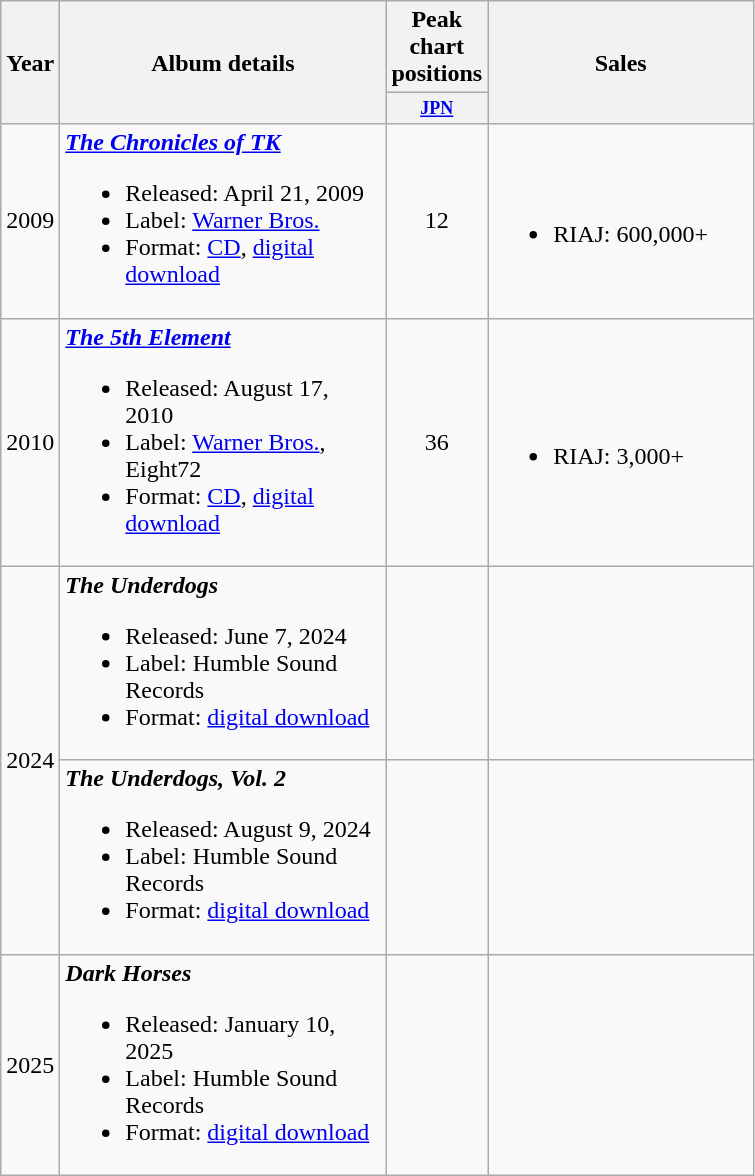<table class="wikitable" style="text-align:center;">
<tr>
<th rowspan="2">Year</th>
<th style="width:210px;" rowspan="2">Album details</th>
<th>Peak chart positions</th>
<th rowspan="2" style="width:170px;">Sales</th>
</tr>
<tr>
<th style="width:3em;font-size:75%"><a href='#'>JPN</a><br></th>
</tr>
<tr>
<td>2009</td>
<td align="left"><strong><em><a href='#'>The Chronicles of TK</a></em></strong><br><ul><li>Released: April 21, 2009</li><li>Label: <a href='#'>Warner Bros.</a></li><li>Format: <a href='#'>CD</a>, <a href='#'>digital download</a></li></ul></td>
<td>12</td>
<td align="left"><br><ul><li>RIAJ: 600,000+</li></ul></td>
</tr>
<tr>
<td>2010</td>
<td align="left"><strong><em><a href='#'>The 5th Element</a></em></strong><br><ul><li>Released: August 17, 2010</li><li>Label: <a href='#'>Warner Bros.</a>, Eight72</li><li>Format: <a href='#'>CD</a>, <a href='#'>digital download</a></li></ul></td>
<td>36</td>
<td align="left"><br><ul><li>RIAJ: 3,000+</li></ul></td>
</tr>
<tr>
<td rowspan="2">2024</td>
<td align="left"><strong><em>The Underdogs</em></strong><br><ul><li>Released: June 7, 2024</li><li>Label: Humble Sound Records</li><li>Format: <a href='#'>digital download</a></li></ul></td>
<td></td>
<td align="left"></td>
</tr>
<tr>
<td align="left"><strong><em>The Underdogs, Vol. 2</em></strong><br><ul><li>Released: August 9, 2024</li><li>Label: Humble Sound Records</li><li>Format: <a href='#'>digital download</a></li></ul></td>
<td></td>
<td align="left"></td>
</tr>
<tr>
<td>2025</td>
<td align="left"><strong><em>Dark Horses</em></strong><br><ul><li>Released: January 10, 2025</li><li>Label: Humble Sound Records</li><li>Format: <a href='#'>digital download</a></li></ul></td>
<td></td>
<td align="left"></td>
</tr>
</table>
